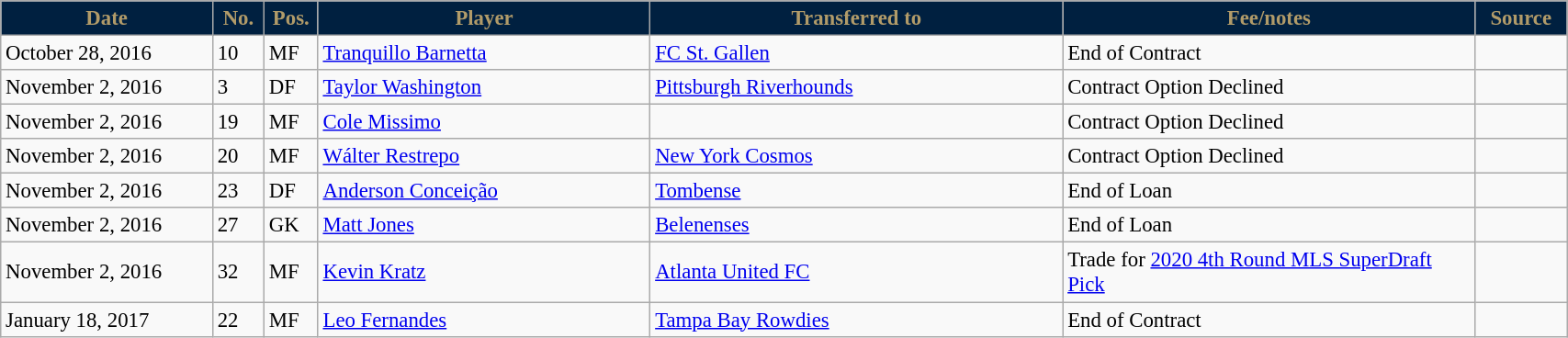<table class="wikitable sortable" style="width:90%; text-align:center; font-size:95%; text-align:left;">
<tr>
<th style="background:#002040; color:#B19B69; text-align:center; width:125px;"><strong>Date</strong></th>
<th style="background:#002040; color:#B19B69; text-align:center; width:25px;"><strong>No.</strong></th>
<th style="background:#002040; color:#B19B69; text-align:center; width:25px;"><strong>Pos.</strong></th>
<th style="background:#002040; color:#B19B69; text-align:center; width:200px;"><strong>Player</strong></th>
<th style="background:#002040; color:#B19B69; text-align:center; width:250px;"><strong>Transferred to</strong></th>
<th style="background:#002040; color:#B19B69; text-align:center; width:250px;"><strong>Fee/notes</strong></th>
<th style="background:#002040; color:#B19B69; text-align:center; width:50px;"><strong>Source</strong></th>
</tr>
<tr>
<td>October 28, 2016</td>
<td>10</td>
<td>MF</td>
<td> <a href='#'>Tranquillo Barnetta</a></td>
<td> <a href='#'>FC St. Gallen</a></td>
<td>End of Contract</td>
<td></td>
</tr>
<tr>
<td>November 2, 2016</td>
<td>3</td>
<td>DF</td>
<td> <a href='#'>Taylor Washington</a></td>
<td> <a href='#'>Pittsburgh Riverhounds</a></td>
<td>Contract Option Declined</td>
<td></td>
</tr>
<tr>
<td>November 2, 2016</td>
<td>19</td>
<td>MF</td>
<td> <a href='#'>Cole Missimo</a></td>
<td></td>
<td>Contract Option Declined</td>
<td></td>
</tr>
<tr>
<td>November 2, 2016</td>
<td>20</td>
<td>MF</td>
<td> <a href='#'>Wálter Restrepo</a></td>
<td> <a href='#'>New York Cosmos</a></td>
<td>Contract Option Declined</td>
<td></td>
</tr>
<tr>
<td>November 2, 2016</td>
<td>23</td>
<td>DF</td>
<td> <a href='#'>Anderson Conceição</a></td>
<td> <a href='#'>Tombense</a></td>
<td>End of Loan</td>
<td></td>
</tr>
<tr>
<td>November 2, 2016</td>
<td>27</td>
<td>GK</td>
<td> <a href='#'>Matt Jones</a></td>
<td> <a href='#'>Belenenses</a></td>
<td>End of Loan</td>
<td></td>
</tr>
<tr>
<td>November 2, 2016</td>
<td>32</td>
<td>MF</td>
<td> <a href='#'>Kevin Kratz</a></td>
<td> <a href='#'>Atlanta United FC</a></td>
<td>Trade for <a href='#'>2020 4th Round MLS SuperDraft Pick</a></td>
<td></td>
</tr>
<tr>
<td>January 18, 2017</td>
<td>22</td>
<td>MF</td>
<td> <a href='#'>Leo Fernandes</a></td>
<td> <a href='#'>Tampa Bay Rowdies</a></td>
<td>End of Contract</td>
<td></td>
</tr>
</table>
